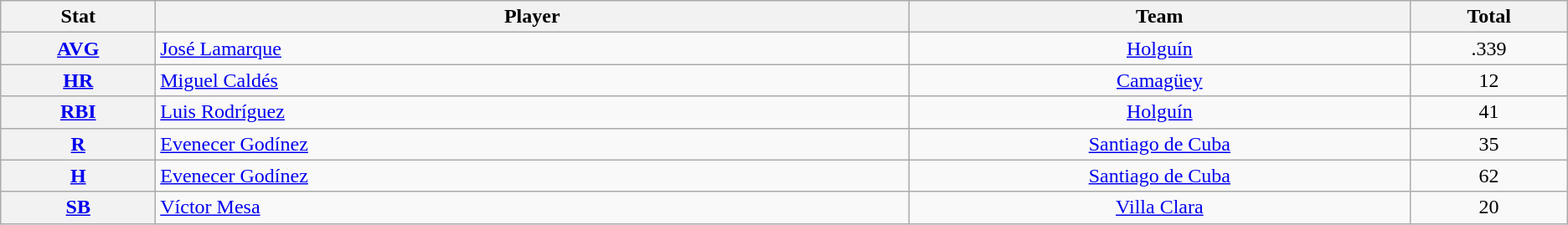<table class="wikitable" style="text-align:center;">
<tr>
<th scope="col" width="3%">Stat</th>
<th scope="col" width="15%">Player</th>
<th scope="col" width="10%">Team</th>
<th scope="col" width="3%">Total</th>
</tr>
<tr>
<th scope="row" style="text-align:center;"><a href='#'>AVG</a></th>
<td style="text-align:left;"><a href='#'>José Lamarque</a></td>
<td><a href='#'>Holguín</a></td>
<td>.339</td>
</tr>
<tr>
<th scope="row" style="text-align:center;"><a href='#'>HR</a></th>
<td style="text-align:left;"><a href='#'>Miguel Caldés</a></td>
<td><a href='#'>Camagüey</a></td>
<td>12</td>
</tr>
<tr>
<th scope="row" style="text-align:center;"><a href='#'>RBI</a></th>
<td style="text-align:left;"><a href='#'>Luis Rodríguez</a></td>
<td><a href='#'>Holguín</a></td>
<td>41</td>
</tr>
<tr>
<th scope="row" style="text-align:center;"><a href='#'>R</a></th>
<td style="text-align:left;"><a href='#'>Evenecer Godínez</a></td>
<td><a href='#'>Santiago de Cuba</a></td>
<td>35</td>
</tr>
<tr>
<th scope="row" style="text-align:center;"><a href='#'>H</a></th>
<td style="text-align:left;"><a href='#'>Evenecer Godínez</a></td>
<td><a href='#'>Santiago de Cuba</a></td>
<td>62</td>
</tr>
<tr>
<th scope="row" style="text-align:center;"><a href='#'>SB</a></th>
<td style="text-align:left;"><a href='#'>Víctor Mesa</a></td>
<td><a href='#'>Villa Clara</a></td>
<td>20</td>
</tr>
</table>
